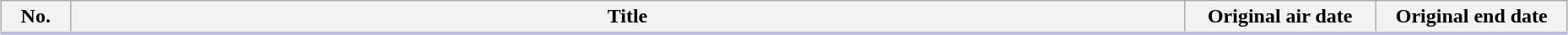<table class="wikitable" style="width:98%; margin:auto; background:#FFF;">
<tr style="border-bottom: 3px solid #CCF;">
<th style="width:3em;">No.</th>
<th>Title</th>
<th style="width:9em;">Original air date</th>
<th style="width:9em;">Original end date</th>
</tr>
<tr>
</tr>
</table>
